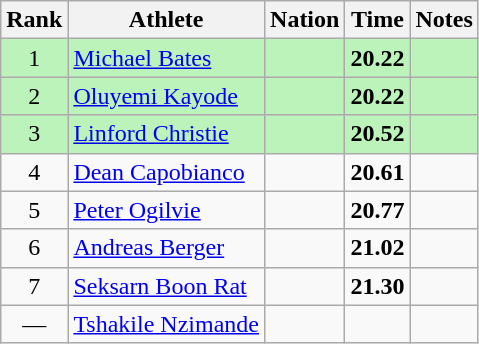<table class="wikitable sortable" style="text-align:center">
<tr>
<th>Rank</th>
<th>Athlete</th>
<th>Nation</th>
<th>Time</th>
<th>Notes</th>
</tr>
<tr style="background:#bbf3bb;">
<td>1</td>
<td align=left><a href='#'>Michael Bates</a></td>
<td align=left></td>
<td><strong>20.22</strong></td>
<td></td>
</tr>
<tr style="background:#bbf3bb;">
<td>2</td>
<td align=left><a href='#'>Oluyemi Kayode</a></td>
<td align=left></td>
<td><strong>20.22</strong></td>
<td></td>
</tr>
<tr style="background:#bbf3bb;">
<td>3</td>
<td align=left><a href='#'>Linford Christie</a></td>
<td align=left></td>
<td><strong>20.52</strong></td>
<td></td>
</tr>
<tr>
<td>4</td>
<td align=left><a href='#'>Dean Capobianco</a></td>
<td align=left></td>
<td><strong>20.61</strong></td>
<td></td>
</tr>
<tr>
<td>5</td>
<td align=left><a href='#'>Peter Ogilvie</a></td>
<td align=left></td>
<td><strong>20.77</strong></td>
<td></td>
</tr>
<tr>
<td>6</td>
<td align=left><a href='#'>Andreas Berger</a></td>
<td align=left></td>
<td><strong>21.02</strong></td>
<td></td>
</tr>
<tr>
<td>7</td>
<td align=left><a href='#'>Seksarn Boon Rat</a></td>
<td align=left></td>
<td><strong>21.30</strong></td>
<td></td>
</tr>
<tr>
<td data-sort-value=8>—</td>
<td align=left><a href='#'>Tshakile Nzimande</a></td>
<td align=left></td>
<td data-sort-value=99.99></td>
<td></td>
</tr>
</table>
